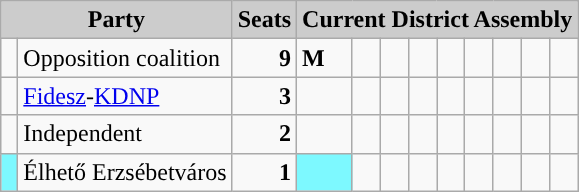<table class="wikitable">
<tr>
<th style="background:#ccc" colspan="2">Party</th>
<th style="background:#ccc">Seats</th>
<th style="background:#ccc" colspan="9">Current District Assembly</th>
</tr>
<tr>
<td style="background-color: "> </td>
<td>Opposition coalition</td>
<td style="text-align: right"><strong>9</strong></td>
<td style="background-color: "><span><strong>M</strong></span></td>
<td style="background-color: "> </td>
<td style="background-color: "> </td>
<td style="background-color: "> </td>
<td style="background-color: "> </td>
<td style="background-color: "> </td>
<td style="background-color: "> </td>
<td style="background-color: "> </td>
<td style="background-color: "> </td>
</tr>
<tr>
<td style="background-color: "> </td>
<td><a href='#'>Fidesz</a>-<a href='#'>KDNP</a></td>
<td style="text-align: right"><strong>3</strong></td>
<td style="background-color: "> </td>
<td style="background-color: "> </td>
<td style="background-color: "> </td>
<td> </td>
<td> </td>
<td> </td>
<td> </td>
<td> </td>
<td> </td>
</tr>
<tr>
<td style="background-color: "> </td>
<td>Independent</td>
<td style="text-align: right"><strong>2</strong></td>
<td style="background-color: "> </td>
<td style="background-color: "> </td>
<td> </td>
<td> </td>
<td> </td>
<td> </td>
<td> </td>
<td> </td>
<td> </td>
</tr>
<tr>
<td style="background-color: #7DF9FF"> </td>
<td>Élhető Erzsébetváros</td>
<td style="text-align: right"><strong>1</strong></td>
<td style="background-color: #7DF9FF"> </td>
<td> </td>
<td> </td>
<td> </td>
<td> </td>
<td> </td>
<td> </td>
<td> </td>
<td> </td>
</tr>
</table>
